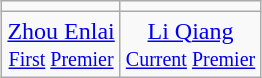<table class="wikitable" style="text-align:left; float:right; margin-right:9px; margin-left:2px;">
<tr>
<td style="text-align:left;"></td>
<td style="text-align:left;"></td>
</tr>
<tr>
<td style="text-align:center;"><a href='#'>Zhou Enlai</a><br><small><a href='#'>First</a> <a href='#'>Premier</a></small></td>
<td style="text-align:center;"><a href='#'>Li Qiang</a><br><small><a href='#'>Current</a> <a href='#'>Premier</a></small></td>
</tr>
</table>
